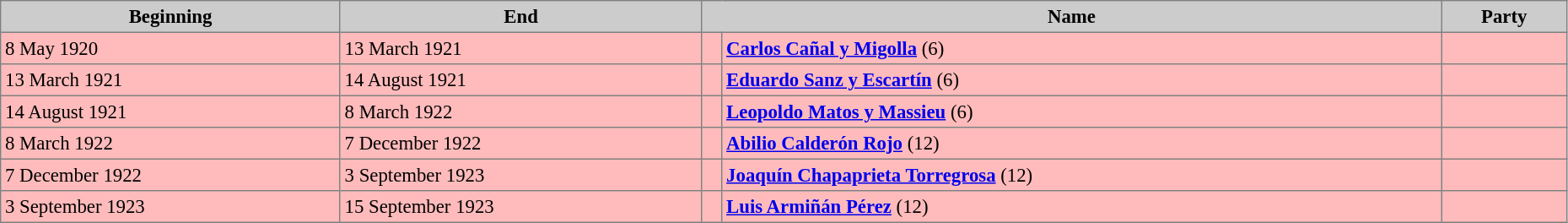<table bgcolor="#f7f8ff" cellpadding="3" cellspacing="0" border="1" style="font-size: 95%; border: gray solid 1px; border-collapse: collapse;" width="98%">
<tr bgcolor="#CCCCCC">
<th align="center">Beginning</th>
<th align="center">End</th>
<th colspan="2">Name</th>
<th align="center">Party</th>
</tr>
<tr bgcolor="#FFBBBB">
<td>8 May 1920</td>
<td>13 March 1921</td>
<td></td>
<td><strong><a href='#'>Carlos Cañal y Migolla</a> </strong> (6)</td>
<td></td>
</tr>
<tr bgcolor="#FFBBBB">
<td>13 March 1921</td>
<td>14 August 1921</td>
<td></td>
<td><strong><a href='#'>Eduardo Sanz y Escartín</a> </strong>  (6)</td>
<td></td>
</tr>
<tr bgcolor="#FFBBBB">
<td>14 August 1921</td>
<td>8 March 1922</td>
<td></td>
<td><strong><a href='#'>Leopoldo Matos y Massieu</a> </strong>  (6)</td>
<td></td>
</tr>
<tr bgcolor="#FFBBBB">
<td>8 March 1922</td>
<td>7 December 1922</td>
<td></td>
<td><strong><a href='#'>Abilio Calderón Rojo</a> </strong> (12)</td>
<td></td>
</tr>
<tr bgcolor="#FFBBBB">
<td>7 December 1922</td>
<td>3 September 1923</td>
<td></td>
<td><strong><a href='#'>Joaquín Chapaprieta Torregrosa</a> </strong>  (12)</td>
<td></td>
</tr>
<tr bgcolor="#FFBBBB">
<td>3 September 1923</td>
<td>15 September 1923</td>
<td></td>
<td><strong><a href='#'>Luis Armiñán Pérez</a> </strong> (12)</td>
<td></td>
</tr>
</table>
